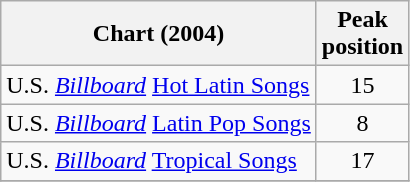<table class="wikitable sortable">
<tr>
<th align="left">Chart (2004)</th>
<th align="left">Peak<br>position</th>
</tr>
<tr>
<td>U.S. <em><a href='#'>Billboard</a></em> <a href='#'>Hot Latin Songs</a></td>
<td align="center">15</td>
</tr>
<tr>
<td>U.S. <em><a href='#'>Billboard</a></em> <a href='#'>Latin Pop Songs</a></td>
<td align="center">8</td>
</tr>
<tr>
<td>U.S. <em><a href='#'>Billboard</a></em> <a href='#'>Tropical Songs</a></td>
<td align="center">17</td>
</tr>
<tr>
</tr>
</table>
